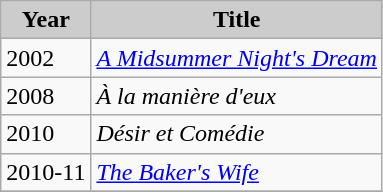<table class="wikitable">
<tr>
<th style="background: #CCCCCC;">Year</th>
<th style="background: #CCCCCC;">Title</th>
</tr>
<tr>
<td>2002</td>
<td><em><a href='#'>A Midsummer Night's Dream</a></em></td>
</tr>
<tr>
<td>2008</td>
<td><em>À la manière d'eux</em></td>
</tr>
<tr>
<td>2010</td>
<td><em>Désir et Comédie</em></td>
</tr>
<tr>
<td>2010-11</td>
<td><em><a href='#'>The Baker's Wife</a></em></td>
</tr>
<tr>
</tr>
</table>
